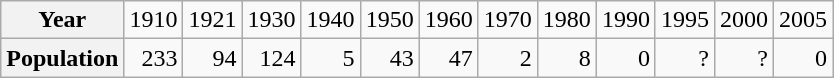<table class="wikitable" style="text-align:right;">
<tr>
<th>Year</th>
<td>1910</td>
<td>1921</td>
<td>1930</td>
<td>1940</td>
<td>1950</td>
<td>1960</td>
<td>1970</td>
<td>1980</td>
<td>1990</td>
<td>1995</td>
<td>2000</td>
<td>2005</td>
</tr>
<tr>
<th>Population</th>
<td>233</td>
<td>94</td>
<td>124</td>
<td>5</td>
<td>43</td>
<td>47</td>
<td>2</td>
<td>8</td>
<td>0</td>
<td>?</td>
<td>?</td>
<td>0</td>
</tr>
</table>
